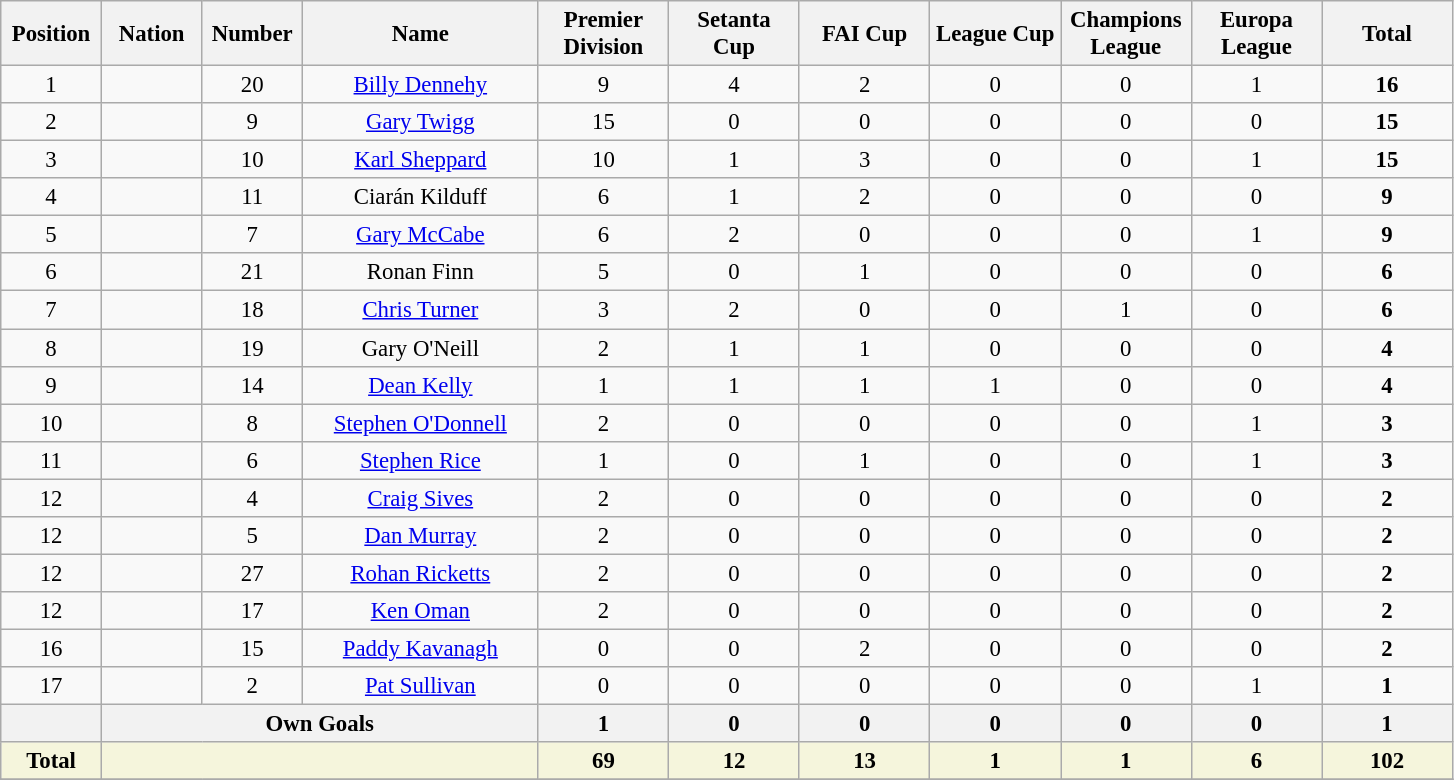<table class="wikitable sortable" style="font-size: 95%; text-align: center;">
<tr>
<th width=60>Position</th>
<th width=60>Nation</th>
<th width=60>Number</th>
<th width=150>Name</th>
<th width=80>Premier Division</th>
<th width=80>Setanta Cup</th>
<th width=80>FAI Cup</th>
<th width=80>League Cup</th>
<th width=80>Champions League</th>
<th width=80>Europa League</th>
<th width=80>Total</th>
</tr>
<tr>
<td>1</td>
<td></td>
<td>20</td>
<td><a href='#'>Billy Dennehy</a></td>
<td>9</td>
<td>4</td>
<td>2</td>
<td>0</td>
<td>0</td>
<td>1</td>
<td><strong>16</strong></td>
</tr>
<tr>
<td>2</td>
<td></td>
<td>9</td>
<td><a href='#'>Gary Twigg</a></td>
<td>15</td>
<td>0</td>
<td>0</td>
<td>0</td>
<td>0</td>
<td>0</td>
<td><strong>15</strong></td>
</tr>
<tr>
<td>3</td>
<td></td>
<td>10</td>
<td><a href='#'>Karl Sheppard</a></td>
<td>10</td>
<td>1</td>
<td>3</td>
<td>0</td>
<td>0</td>
<td>1</td>
<td><strong>15</strong></td>
</tr>
<tr>
<td>4</td>
<td></td>
<td>11</td>
<td>Ciarán Kilduff</td>
<td>6</td>
<td>1</td>
<td>2</td>
<td>0</td>
<td>0</td>
<td>0</td>
<td><strong>9</strong></td>
</tr>
<tr>
<td>5</td>
<td></td>
<td>7</td>
<td><a href='#'>Gary McCabe</a></td>
<td>6</td>
<td>2</td>
<td>0</td>
<td>0</td>
<td>0</td>
<td>1</td>
<td><strong>9</strong></td>
</tr>
<tr>
<td>6</td>
<td></td>
<td>21</td>
<td>Ronan Finn</td>
<td>5</td>
<td>0</td>
<td>1</td>
<td>0</td>
<td>0</td>
<td>0</td>
<td><strong>6</strong></td>
</tr>
<tr>
<td>7</td>
<td></td>
<td>18</td>
<td><a href='#'>Chris Turner</a></td>
<td>3</td>
<td>2</td>
<td>0</td>
<td>0</td>
<td>1</td>
<td>0</td>
<td><strong>6</strong></td>
</tr>
<tr>
<td>8</td>
<td></td>
<td>19</td>
<td>Gary O'Neill</td>
<td>2</td>
<td>1</td>
<td>1</td>
<td>0</td>
<td>0</td>
<td>0</td>
<td><strong>4</strong></td>
</tr>
<tr>
<td>9</td>
<td></td>
<td>14</td>
<td><a href='#'>Dean Kelly</a></td>
<td>1</td>
<td>1</td>
<td>1</td>
<td>1</td>
<td>0</td>
<td>0</td>
<td><strong>4</strong></td>
</tr>
<tr>
<td>10</td>
<td></td>
<td>8</td>
<td><a href='#'>Stephen O'Donnell</a></td>
<td>2</td>
<td>0</td>
<td>0</td>
<td>0</td>
<td>0</td>
<td>1</td>
<td><strong>3</strong></td>
</tr>
<tr>
<td>11</td>
<td></td>
<td>6</td>
<td><a href='#'>Stephen Rice</a></td>
<td>1</td>
<td>0</td>
<td>1</td>
<td>0</td>
<td>0</td>
<td>1</td>
<td><strong>3</strong></td>
</tr>
<tr>
<td>12</td>
<td></td>
<td>4</td>
<td><a href='#'>Craig Sives</a></td>
<td>2</td>
<td>0</td>
<td>0</td>
<td>0</td>
<td>0</td>
<td>0</td>
<td><strong>2</strong></td>
</tr>
<tr>
<td>12</td>
<td></td>
<td>5</td>
<td><a href='#'>Dan Murray</a></td>
<td>2</td>
<td>0</td>
<td>0</td>
<td>0</td>
<td>0</td>
<td>0</td>
<td><strong>2</strong></td>
</tr>
<tr>
<td>12</td>
<td></td>
<td>27</td>
<td><a href='#'>Rohan Ricketts</a></td>
<td>2</td>
<td>0</td>
<td>0</td>
<td>0</td>
<td>0</td>
<td>0</td>
<td><strong>2</strong></td>
</tr>
<tr>
<td>12</td>
<td></td>
<td>17</td>
<td><a href='#'>Ken Oman</a></td>
<td>2</td>
<td>0</td>
<td>0</td>
<td>0</td>
<td>0</td>
<td>0</td>
<td><strong>2</strong></td>
</tr>
<tr>
<td>16</td>
<td></td>
<td>15</td>
<td><a href='#'>Paddy Kavanagh</a></td>
<td>0</td>
<td>0</td>
<td>2</td>
<td>0</td>
<td>0</td>
<td>0</td>
<td><strong>2</strong></td>
</tr>
<tr>
<td>17</td>
<td></td>
<td>2</td>
<td><a href='#'>Pat Sullivan</a></td>
<td>0</td>
<td>0</td>
<td>0</td>
<td>0</td>
<td>0</td>
<td>1</td>
<td><strong>1</strong></td>
</tr>
<tr>
<th align=left style="background:" colspan="1"></th>
<th align=left style="background:" colspan="3">Own Goals</th>
<th align=left style="background:">1</th>
<th align=left style="background:">0</th>
<th align=left style="background:">0</th>
<th align=left style="background:">0</th>
<th align=left style="background:">0</th>
<th align=left style="background:">0</th>
<th align=left style="background:">1</th>
</tr>
<tr>
<th align=left style="background:beige">Total</th>
<th align=left style="background:beige" colspan="3"></th>
<th align=left style="background:beige">69</th>
<th align=left style="background:beige">12</th>
<th align=left style="background:beige">13</th>
<th align=left style="background:beige">1</th>
<th align=left style="background:beige">1</th>
<th align=left style="background:beige">6</th>
<th align=left style="background:beige">102</th>
</tr>
<tr>
</tr>
</table>
